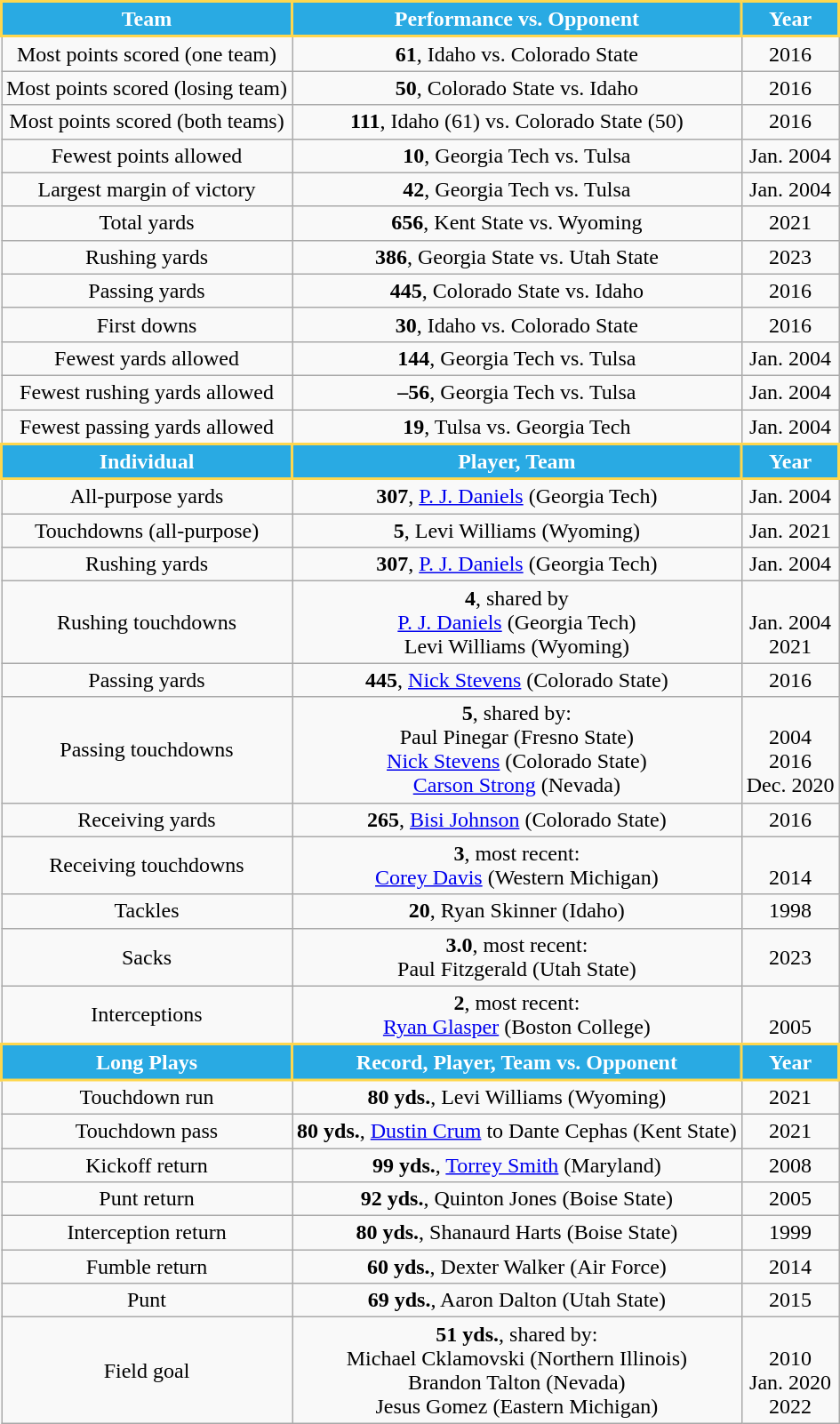<table class="wikitable" style="text-align:center">
<tr>
<th style="background:#29AAE3; color:#FFFFFF; border: 2px solid #FED74E;">Team</th>
<th style="background:#29AAE3; color:#FFFFFF; border: 2px solid #FED74E;">Performance vs. Opponent</th>
<th style="background:#29AAE3; color:#FFFFFF; border: 2px solid #FED74E;">Year</th>
</tr>
<tr>
<td>Most points scored (one team)</td>
<td><strong>61</strong>, Idaho vs. Colorado State</td>
<td>2016</td>
</tr>
<tr>
<td>Most points scored (losing team)</td>
<td><strong>50</strong>, Colorado State vs. Idaho</td>
<td>2016</td>
</tr>
<tr>
<td>Most points scored (both teams)</td>
<td><strong>111</strong>, Idaho (61) vs. Colorado State (50)</td>
<td>2016</td>
</tr>
<tr>
<td>Fewest points allowed</td>
<td><strong>10</strong>, Georgia Tech vs. Tulsa</td>
<td>Jan. 2004</td>
</tr>
<tr>
<td>Largest margin of victory</td>
<td><strong>42</strong>, Georgia Tech vs. Tulsa</td>
<td>Jan. 2004</td>
</tr>
<tr>
<td>Total yards</td>
<td><strong>656</strong>, Kent State vs. Wyoming</td>
<td>2021</td>
</tr>
<tr>
<td>Rushing yards</td>
<td><strong>386</strong>, Georgia State vs. Utah State</td>
<td>2023</td>
</tr>
<tr>
<td>Passing yards</td>
<td><strong>445</strong>, Colorado State vs. Idaho</td>
<td>2016</td>
</tr>
<tr>
<td>First downs</td>
<td><strong>30</strong>, Idaho vs. Colorado State</td>
<td>2016</td>
</tr>
<tr>
<td>Fewest yards allowed</td>
<td><strong>144</strong>, Georgia Tech vs. Tulsa</td>
<td>Jan. 2004</td>
</tr>
<tr>
<td>Fewest rushing yards allowed</td>
<td><strong>–56</strong>, Georgia Tech vs. Tulsa</td>
<td>Jan. 2004</td>
</tr>
<tr>
<td>Fewest passing yards allowed</td>
<td><strong>19</strong>, Tulsa vs. Georgia Tech</td>
<td>Jan. 2004</td>
</tr>
<tr>
<th style="background:#29AAE3; color:#FFFFFF; border: 2px solid #FED74E;">Individual</th>
<th style="background:#29AAE3; color:#FFFFFF; border: 2px solid #FED74E;">Player, Team</th>
<th style="background:#29AAE3; color:#FFFFFF; border: 2px solid #FED74E;">Year</th>
</tr>
<tr>
<td>All-purpose yards</td>
<td><strong>307</strong>, <a href='#'>P. J. Daniels</a> (Georgia Tech)</td>
<td>Jan. 2004</td>
</tr>
<tr>
<td>Touchdowns (all-purpose)</td>
<td><strong>5</strong>, Levi Williams (Wyoming)</td>
<td>Jan. 2021</td>
</tr>
<tr>
<td>Rushing yards</td>
<td><strong>307</strong>, <a href='#'>P. J. Daniels</a> (Georgia Tech)</td>
<td>Jan. 2004</td>
</tr>
<tr>
<td>Rushing touchdowns</td>
<td><strong>4</strong>, shared by<br><a href='#'>P. J. Daniels</a> (Georgia Tech)<br>Levi Williams (Wyoming)</td>
<td><br>Jan. 2004<br>2021</td>
</tr>
<tr>
<td>Passing yards</td>
<td><strong>445</strong>, <a href='#'>Nick Stevens</a> (Colorado State)</td>
<td>2016</td>
</tr>
<tr>
<td>Passing touchdowns</td>
<td><strong>5</strong>, shared by:<br>Paul Pinegar (Fresno State)<br><a href='#'>Nick Stevens</a> (Colorado State)<br><a href='#'>Carson Strong</a> (Nevada)</td>
<td><br>2004<br>2016<br>Dec. 2020</td>
</tr>
<tr>
<td>Receiving yards</td>
<td><strong>265</strong>, <a href='#'>Bisi Johnson</a> (Colorado State)</td>
<td>2016</td>
</tr>
<tr>
<td>Receiving touchdowns</td>
<td><strong>3</strong>, most recent:<br><a href='#'>Corey Davis</a> (Western Michigan)</td>
<td><br>2014</td>
</tr>
<tr>
<td>Tackles</td>
<td><strong>20</strong>, Ryan Skinner (Idaho)</td>
<td>1998</td>
</tr>
<tr>
<td>Sacks</td>
<td><strong>3.0</strong>, most recent:<br>Paul Fitzgerald (Utah State)</td>
<td>2023</td>
</tr>
<tr>
<td>Interceptions</td>
<td><strong>2</strong>, most recent:<br><a href='#'>Ryan Glasper</a> (Boston College)</td>
<td><br>2005</td>
</tr>
<tr>
<th style="background:#29AAE3; color:#FFFFFF; border: 2px solid #FED74E;">Long Plays</th>
<th style="background:#29AAE3; color:#FFFFFF; border: 2px solid #FED74E;">Record, Player, Team vs. Opponent</th>
<th style="background:#29AAE3; color:#FFFFFF; border: 2px solid #FED74E;">Year</th>
</tr>
<tr>
<td>Touchdown run</td>
<td><strong>80 yds.</strong>, Levi Williams (Wyoming)</td>
<td>2021</td>
</tr>
<tr>
<td>Touchdown pass</td>
<td><strong>80 yds.</strong>, <a href='#'>Dustin Crum</a> to Dante Cephas (Kent State)</td>
<td>2021</td>
</tr>
<tr>
<td>Kickoff return</td>
<td><strong>99 yds.</strong>, <a href='#'>Torrey Smith</a> (Maryland)</td>
<td>2008</td>
</tr>
<tr>
<td>Punt return</td>
<td><strong>92 yds.</strong>, Quinton Jones (Boise State)</td>
<td>2005</td>
</tr>
<tr>
<td>Interception return</td>
<td><strong>80 yds.</strong>, Shanaurd Harts (Boise State)</td>
<td>1999</td>
</tr>
<tr>
<td>Fumble return</td>
<td><strong>60 yds.</strong>, Dexter Walker (Air Force)</td>
<td>2014</td>
</tr>
<tr>
<td>Punt</td>
<td><strong>69 yds.</strong>, Aaron Dalton (Utah State)</td>
<td>2015</td>
</tr>
<tr>
<td>Field goal</td>
<td><strong>51 yds.</strong>, shared by:<br>Michael Cklamovski (Northern Illinois)<br>Brandon Talton (Nevada)<br>Jesus Gomez (Eastern Michigan)</td>
<td><br>2010<br>Jan. 2020<br>2022</td>
</tr>
</table>
